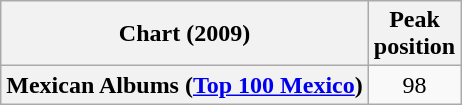<table class="wikitable plainrowheaders sortable">
<tr>
<th scope="col">Chart (2009)</th>
<th scope="col">Peak<br>position</th>
</tr>
<tr>
<th scope="row">Mexican Albums (<a href='#'>Top 100 Mexico</a>)</th>
<td style="text-align:center;">98</td>
</tr>
</table>
